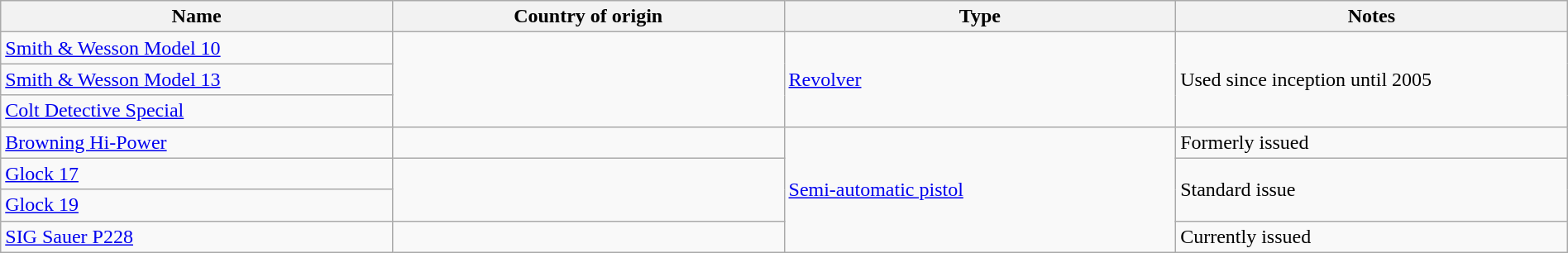<table class=wikitable border="0" width="100%">
<tr>
<th width="25%">Name</th>
<th width="25%">Country of origin</th>
<th width="25%">Type</th>
<th>Notes</th>
</tr>
<tr>
<td><a href='#'>Smith & Wesson Model 10</a></td>
<td rowspan="3"></td>
<td rowspan="3"><a href='#'>Revolver</a></td>
<td rowspan="3">Used since inception until 2005</td>
</tr>
<tr>
<td><a href='#'>Smith & Wesson Model 13</a></td>
</tr>
<tr>
<td><a href='#'>Colt Detective Special</a></td>
</tr>
<tr>
<td><a href='#'>Browning Hi-Power</a></td>
<td></td>
<td rowspan="4"><a href='#'>Semi-automatic pistol</a></td>
<td>Formerly issued</td>
</tr>
<tr>
<td><a href='#'>Glock 17</a></td>
<td rowspan="2"></td>
<td rowspan="2">Standard issue</td>
</tr>
<tr>
<td><a href='#'>Glock 19</a></td>
</tr>
<tr>
<td><a href='#'>SIG Sauer P228</a></td>
<td></td>
<td>Currently issued</td>
</tr>
</table>
